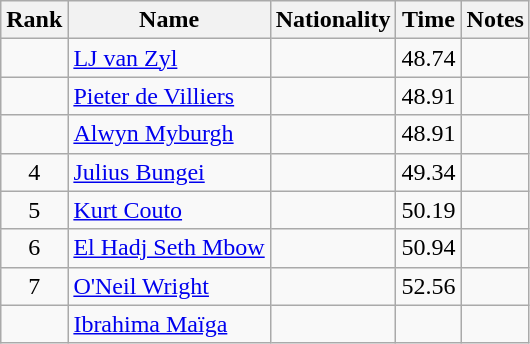<table class="wikitable sortable" style="text-align:center">
<tr>
<th>Rank</th>
<th>Name</th>
<th>Nationality</th>
<th>Time</th>
<th>Notes</th>
</tr>
<tr>
<td></td>
<td align=left><a href='#'>LJ van Zyl</a></td>
<td align=left></td>
<td>48.74</td>
<td></td>
</tr>
<tr>
<td></td>
<td align=left><a href='#'>Pieter de Villiers</a></td>
<td align=left></td>
<td>48.91</td>
<td></td>
</tr>
<tr>
<td></td>
<td align=left><a href='#'>Alwyn Myburgh</a></td>
<td align=left></td>
<td>48.91</td>
<td></td>
</tr>
<tr>
<td>4</td>
<td align=left><a href='#'>Julius Bungei</a></td>
<td align=left></td>
<td>49.34</td>
<td></td>
</tr>
<tr>
<td>5</td>
<td align=left><a href='#'>Kurt Couto</a></td>
<td align=left></td>
<td>50.19</td>
<td></td>
</tr>
<tr>
<td>6</td>
<td align=left><a href='#'>El Hadj Seth Mbow</a></td>
<td align=left></td>
<td>50.94</td>
<td></td>
</tr>
<tr>
<td>7</td>
<td align=left><a href='#'>O'Neil Wright</a></td>
<td align=left></td>
<td>52.56</td>
<td></td>
</tr>
<tr>
<td></td>
<td align=left><a href='#'>Ibrahima Maïga</a></td>
<td align=left></td>
<td></td>
<td></td>
</tr>
</table>
